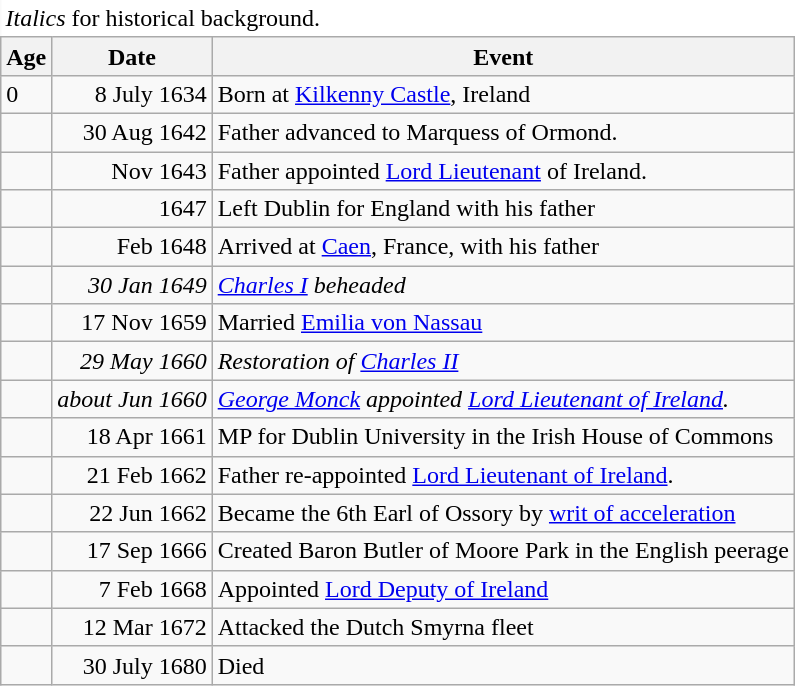<table class="wikitable mw-collapsible mw-collapsed" style="border: none;">
<tr>
<td colspan=3 style="background: white; border: none;"><em>Italics</em> for historical background.</td>
</tr>
<tr>
<th scope="col">Age</th>
<th scope="col">Date</th>
<th scope="col">Event</th>
</tr>
<tr>
<td>0</td>
<td align=right>8 July 1634</td>
<td>Born at <a href='#'>Kilkenny Castle</a>, Ireland</td>
</tr>
<tr>
<td></td>
<td align=right>30 Aug 1642</td>
<td>Father advanced to Marquess of Ormond.</td>
</tr>
<tr>
<td></td>
<td align=right> Nov 1643</td>
<td>Father appointed <a href='#'>Lord Lieutenant</a> of Ireland.</td>
</tr>
<tr>
<td></td>
<td align=right>1647</td>
<td>Left Dublin for England with his father</td>
</tr>
<tr>
<td></td>
<td align=right>Feb 1648</td>
<td>Arrived at <a href='#'>Caen</a>, France, with his father</td>
</tr>
<tr>
<td></td>
<td align=right><em>30 Jan 1649</em></td>
<td><em><a href='#'>Charles I</a> beheaded</em></td>
</tr>
<tr>
<td></td>
<td align=right>17 Nov 1659</td>
<td>Married <a href='#'>Emilia von Nassau</a></td>
</tr>
<tr>
<td></td>
<td align=right><em>29 May 1660</em></td>
<td><em>Restoration of <a href='#'>Charles II</a></em></td>
</tr>
<tr>
<td></td>
<td align=right><em>about Jun 1660</em></td>
<td><em><a href='#'>George Monck</a> appointed <a href='#'>Lord Lieutenant of Ireland</a>.</em></td>
</tr>
<tr>
<td></td>
<td align=right>18 Apr 1661</td>
<td>MP for Dublin University in the Irish House of Commons</td>
</tr>
<tr>
<td></td>
<td align=right>21 Feb 1662</td>
<td>Father re-appointed <a href='#'>Lord Lieutenant of Ireland</a>.</td>
</tr>
<tr>
<td></td>
<td align=right>22 Jun 1662</td>
<td>Became the 6th Earl of Ossory by <a href='#'>writ of acceleration</a></td>
</tr>
<tr>
<td></td>
<td align=right>17 Sep 1666</td>
<td>Created Baron Butler of Moore Park in the English peerage</td>
</tr>
<tr>
<td></td>
<td align=right>7 Feb 1668</td>
<td>Appointed <a href='#'>Lord Deputy of Ireland</a></td>
</tr>
<tr>
<td></td>
<td align=right>12 Mar 1672</td>
<td>Attacked the Dutch Smyrna fleet</td>
</tr>
<tr>
<td></td>
<td align=right>30 July 1680</td>
<td>Died</td>
</tr>
</table>
